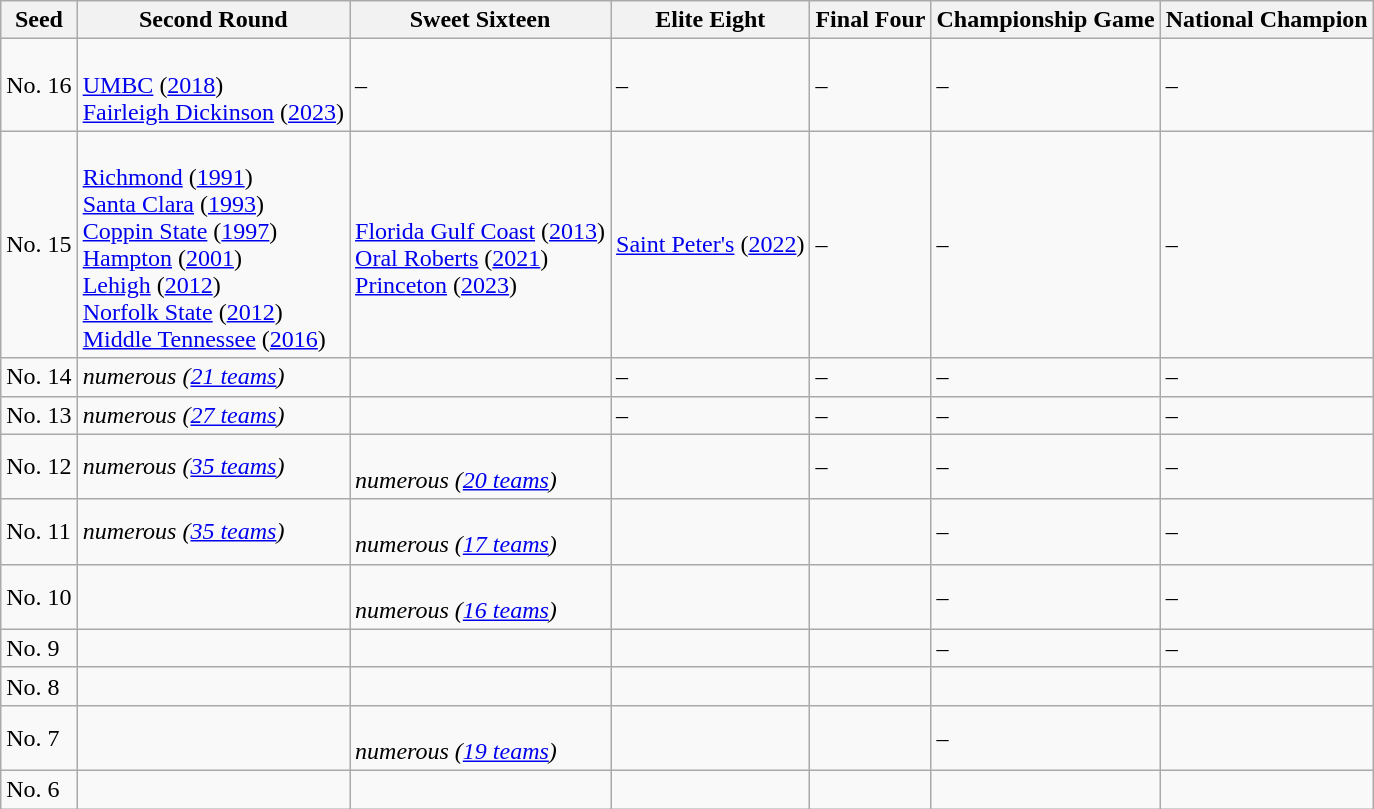<table class="wikitable">
<tr>
<th>Seed</th>
<th>Second Round</th>
<th>Sweet Sixteen</th>
<th>Elite Eight</th>
<th>Final Four</th>
<th>Championship Game</th>
<th>National Champion</th>
</tr>
<tr>
<td>No. 16</td>
<td><br><a href='#'>UMBC</a> (<a href='#'>2018</a>)<br>
<a href='#'>Fairleigh Dickinson</a> (<a href='#'>2023</a>)<br></td>
<td>–</td>
<td>–</td>
<td>–</td>
<td>–</td>
<td>–</td>
</tr>
<tr>
<td>No. 15</td>
<td><br><a href='#'>Richmond</a> (<a href='#'>1991</a>)<br>
<a href='#'>Santa Clara</a> (<a href='#'>1993</a>)<br>
<a href='#'>Coppin State</a> (<a href='#'>1997</a>)<br>
<a href='#'>Hampton</a> (<a href='#'>2001</a>)<br>
<a href='#'>Lehigh</a> (<a href='#'>2012</a>)<br>
<a href='#'>Norfolk State</a> (<a href='#'>2012</a>)<br>
<a href='#'>Middle Tennessee</a> (<a href='#'>2016</a>)<br></td>
<td><br><a href='#'>Florida Gulf Coast</a> (<a href='#'>2013</a>)<br>
<a href='#'>Oral Roberts</a> (<a href='#'>2021</a>) <br>
<a href='#'>Princeton</a> (<a href='#'>2023</a>)<br></td>
<td><a href='#'>Saint Peter's</a> (<a href='#'>2022</a>)</td>
<td>–</td>
<td>–</td>
<td>–</td>
</tr>
<tr>
<td>No. 14</td>
<td><em>numerous (<a href='#'>21 teams</a>)</em></td>
<td><br></td>
<td>–</td>
<td>–</td>
<td>–</td>
<td>–</td>
</tr>
<tr>
<td>No. 13</td>
<td><em>numerous (<a href='#'>27 teams</a>)</em></td>
<td><br></td>
<td>–</td>
<td>–</td>
<td>–</td>
<td>–</td>
</tr>
<tr>
<td>No. 12</td>
<td><em>numerous (<a href='#'>35 teams</a>)</em></td>
<td><br><em>numerous (<a href='#'>20 teams</a>)</em></td>
<td></td>
<td>–</td>
<td>–</td>
<td>–</td>
</tr>
<tr>
<td>No. 11</td>
<td><em>numerous (<a href='#'>35 teams</a>)</em></td>
<td><br><em>numerous (<a href='#'>17 teams</a>)</em></td>
<td></td>
<td></td>
<td>–</td>
<td>–</td>
</tr>
<tr>
<td>No. 10</td>
<td></td>
<td><br><em>numerous (<a href='#'>16 teams</a>)</em></td>
<td></td>
<td></td>
<td>–</td>
<td>–</td>
</tr>
<tr>
<td>No. 9</td>
<td></td>
<td></td>
<td></td>
<td></td>
<td>–</td>
<td>–</td>
</tr>
<tr>
<td>No. 8</td>
<td></td>
<td><br></td>
<td><br></td>
<td><br></td>
<td><br></td>
<td><br></td>
</tr>
<tr>
<td>No. 7</td>
<td></td>
<td><br><em>numerous (<a href='#'>19 teams</a>)</em></td>
<td><br></td>
<td><br></td>
<td>–</td>
<td><br></td>
</tr>
<tr>
<td>No. 6</td>
<td></td>
<td></td>
<td></td>
<td></td>
<td></td>
<td></td>
</tr>
</table>
